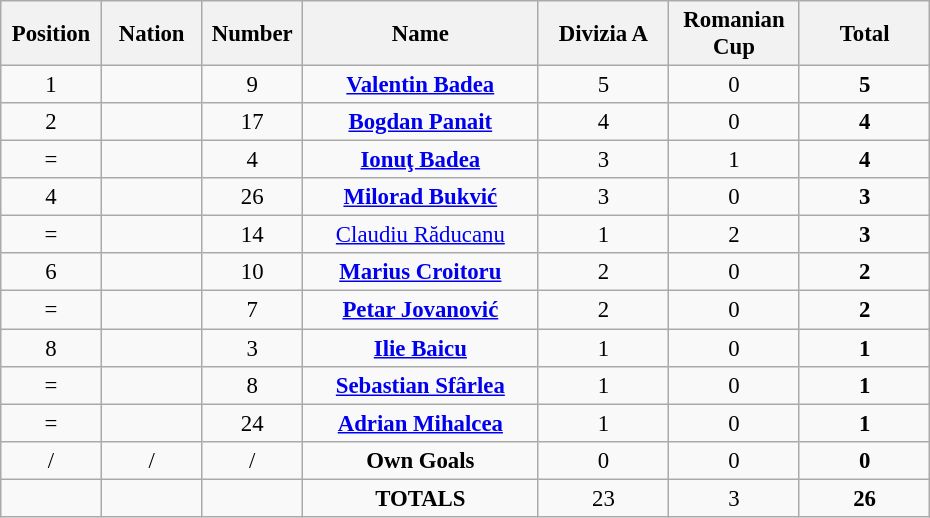<table class="wikitable" style="font-size: 95%; text-align: center;">
<tr>
<th width=60>Position</th>
<th width=60>Nation</th>
<th width=60>Number</th>
<th width=150>Name</th>
<th width=80>Divizia A</th>
<th width=80>Romanian Cup</th>
<th width=80>Total</th>
</tr>
<tr>
<td>1</td>
<td></td>
<td>9</td>
<td><strong><a href='#'>Valentin Badea</a></strong></td>
<td>5</td>
<td>0</td>
<td><strong>5</strong></td>
</tr>
<tr>
<td>2</td>
<td></td>
<td>17</td>
<td><strong><a href='#'>Bogdan Panait</a></strong></td>
<td>4</td>
<td>0</td>
<td><strong>4</strong></td>
</tr>
<tr>
<td>=</td>
<td></td>
<td>4</td>
<td><strong><a href='#'>Ionuţ Badea</a></strong></td>
<td>3</td>
<td>1</td>
<td><strong>4</strong></td>
</tr>
<tr>
<td>4</td>
<td></td>
<td>26</td>
<td><strong><a href='#'>Milorad Bukvić</a></strong></td>
<td>3</td>
<td>0</td>
<td><strong>3</strong></td>
</tr>
<tr>
<td>=</td>
<td></td>
<td>14</td>
<td><a href='#'>Claudiu Răducanu</a></td>
<td>1</td>
<td>2</td>
<td><strong>3</strong></td>
</tr>
<tr>
<td>6</td>
<td></td>
<td>10</td>
<td><strong><a href='#'>Marius Croitoru</a></strong></td>
<td>2</td>
<td>0</td>
<td><strong>2</strong></td>
</tr>
<tr>
<td>=</td>
<td></td>
<td>7</td>
<td><strong><a href='#'>Petar Jovanović</a></strong></td>
<td>2</td>
<td>0</td>
<td><strong>2</strong></td>
</tr>
<tr>
<td>8</td>
<td></td>
<td>3</td>
<td><strong><a href='#'>Ilie Baicu</a></strong></td>
<td>1</td>
<td>0</td>
<td><strong>1</strong></td>
</tr>
<tr>
<td>=</td>
<td></td>
<td>8</td>
<td><strong><a href='#'>Sebastian Sfârlea</a></strong></td>
<td>1</td>
<td>0</td>
<td><strong>1</strong></td>
</tr>
<tr>
<td>=</td>
<td></td>
<td>24</td>
<td><strong><a href='#'>Adrian Mihalcea</a></strong></td>
<td>1</td>
<td>0</td>
<td><strong>1</strong></td>
</tr>
<tr>
<td>/</td>
<td>/</td>
<td>/</td>
<td><strong>Own Goals</strong></td>
<td>0</td>
<td>0</td>
<td><strong>0</strong></td>
</tr>
<tr>
<td></td>
<td></td>
<td></td>
<td><strong>TOTALS</strong></td>
<td>23</td>
<td>3</td>
<td><strong>26</strong></td>
</tr>
</table>
